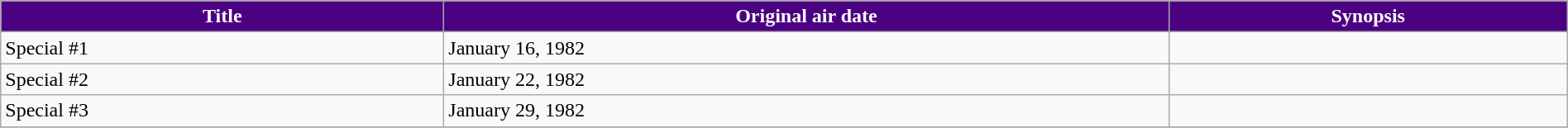<table class="wikitable" style="width:100%; margin:auto;">
<tr style="color:black">
<th scope="col" style="background: #4B0082; color:#fff;">Title</th>
<th scope="col" style="background: #4B0082; color:#fff;">Original air date</th>
<th scope="col" style="background: #4B0082; color:#fff;">Synopsis</th>
</tr>
<tr>
<td>Special #1</td>
<td>January 16, 1982</td>
<td></td>
</tr>
<tr>
<td>Special #2</td>
<td>January 22, 1982</td>
<td></td>
</tr>
<tr>
<td>Special #3</td>
<td>January 29, 1982</td>
<td></td>
</tr>
<tr>
</tr>
</table>
